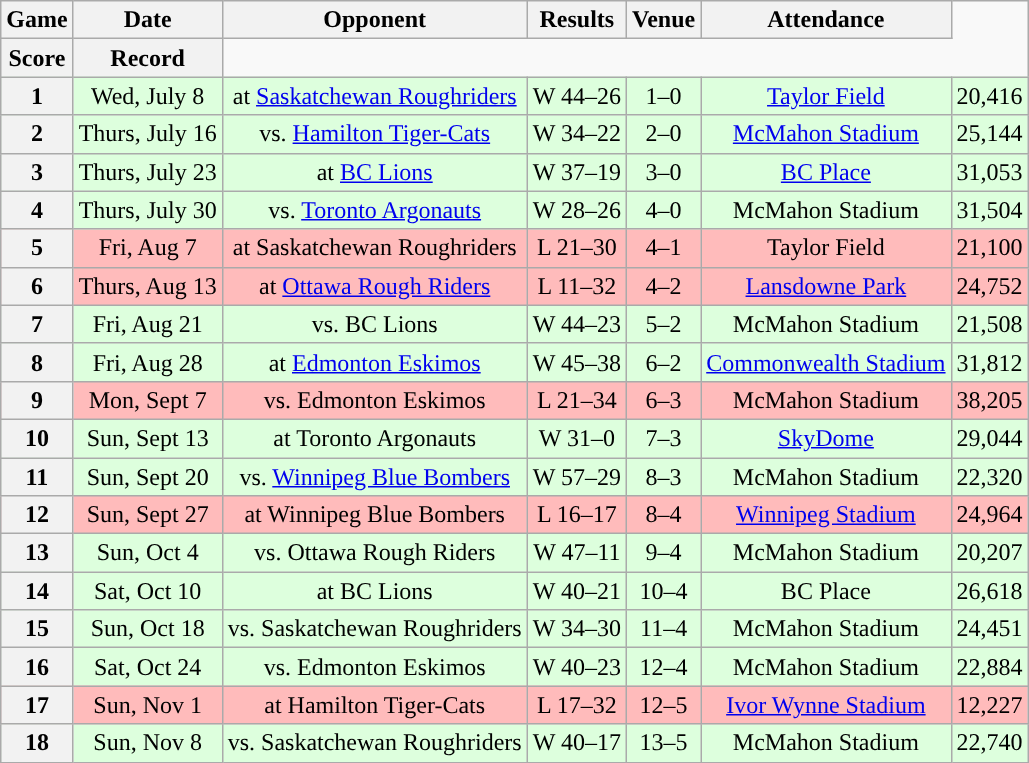<table class="wikitable" style="text-align:center">
<tr>
<th>Game</th>
<th>Date</th>
<th>Opponent</th>
<th>Results</th>
<th>Venue</th>
<th>Attendance</th>
</tr>
<tr>
<th>Score</th>
<th>Record</th>
</tr>
<tr style="background:#ddffdd">
<th>1</th>
<td>Wed, July 8</td>
<td>at <a href='#'>Saskatchewan Roughriders</a></td>
<td>W 44–26</td>
<td>1–0</td>
<td><a href='#'>Taylor Field</a></td>
<td>20,416</td>
</tr>
<tr style="background:#ddffdd">
<th>2</th>
<td>Thurs, July 16</td>
<td>vs. <a href='#'>Hamilton Tiger-Cats</a></td>
<td>W 34–22</td>
<td>2–0</td>
<td><a href='#'>McMahon Stadium</a></td>
<td>25,144</td>
</tr>
<tr style="background:#ddffdd">
<th>3</th>
<td>Thurs, July 23</td>
<td>at <a href='#'>BC Lions</a></td>
<td>W 37–19</td>
<td>3–0</td>
<td><a href='#'>BC Place</a></td>
<td>31,053</td>
</tr>
<tr style="background:#ddffdd">
<th>4</th>
<td>Thurs, July 30</td>
<td>vs. <a href='#'>Toronto Argonauts</a></td>
<td>W 28–26</td>
<td>4–0</td>
<td>McMahon Stadium</td>
<td>31,504</td>
</tr>
<tr style="background:#ffbbbb">
<th>5</th>
<td>Fri, Aug 7</td>
<td>at Saskatchewan Roughriders</td>
<td>L 21–30</td>
<td>4–1</td>
<td>Taylor Field</td>
<td>21,100</td>
</tr>
<tr style="background:#ffbbbb">
<th>6</th>
<td>Thurs, Aug 13</td>
<td>at <a href='#'>Ottawa Rough Riders</a></td>
<td>L 11–32</td>
<td>4–2</td>
<td><a href='#'>Lansdowne Park</a></td>
<td>24,752</td>
</tr>
<tr style="background:#ddffdd">
<th>7</th>
<td>Fri, Aug 21</td>
<td>vs. BC Lions</td>
<td>W 44–23</td>
<td>5–2</td>
<td>McMahon Stadium</td>
<td>21,508</td>
</tr>
<tr style="background:#ddffdd">
<th>8</th>
<td>Fri, Aug 28</td>
<td>at <a href='#'>Edmonton Eskimos</a></td>
<td>W 45–38 </td>
<td>6–2</td>
<td><a href='#'>Commonwealth Stadium</a></td>
<td>31,812</td>
</tr>
<tr style="background:#ffbbbb">
<th>9</th>
<td>Mon, Sept 7</td>
<td>vs. Edmonton Eskimos</td>
<td>L 21–34</td>
<td>6–3</td>
<td>McMahon Stadium</td>
<td>38,205</td>
</tr>
<tr style="background:#ddffdd">
<th>10</th>
<td>Sun, Sept 13</td>
<td>at Toronto Argonauts</td>
<td>W 31–0</td>
<td>7–3</td>
<td><a href='#'>SkyDome</a></td>
<td>29,044</td>
</tr>
<tr style="background:#ddffdd">
<th>11</th>
<td>Sun, Sept 20</td>
<td>vs. <a href='#'>Winnipeg Blue Bombers</a></td>
<td>W 57–29</td>
<td>8–3</td>
<td>McMahon Stadium</td>
<td>22,320</td>
</tr>
<tr style="background:#ffbbbb">
<th>12</th>
<td>Sun, Sept 27</td>
<td>at Winnipeg Blue Bombers</td>
<td>L 16–17</td>
<td>8–4</td>
<td><a href='#'>Winnipeg Stadium</a></td>
<td>24,964</td>
</tr>
<tr style="background:#ddffdd">
<th>13</th>
<td>Sun, Oct 4</td>
<td>vs. Ottawa Rough Riders</td>
<td>W 47–11</td>
<td>9–4</td>
<td>McMahon Stadium</td>
<td>20,207</td>
</tr>
<tr style="background:#ddffdd">
<th>14</th>
<td>Sat, Oct 10</td>
<td>at BC Lions</td>
<td>W 40–21</td>
<td>10–4</td>
<td>BC Place</td>
<td>26,618</td>
</tr>
<tr style="background:#ddffdd">
<th>15</th>
<td>Sun, Oct 18</td>
<td>vs. Saskatchewan Roughriders</td>
<td>W 34–30</td>
<td>11–4</td>
<td>McMahon Stadium</td>
<td>24,451</td>
</tr>
<tr style="background:#ddffdd">
<th>16</th>
<td>Sat, Oct 24</td>
<td>vs. Edmonton Eskimos</td>
<td>W 40–23</td>
<td>12–4</td>
<td>McMahon Stadium</td>
<td>22,884</td>
</tr>
<tr style="background:#ffbbbb">
<th>17</th>
<td>Sun, Nov 1</td>
<td>at Hamilton Tiger-Cats</td>
<td>L 17–32</td>
<td>12–5</td>
<td><a href='#'>Ivor Wynne Stadium</a></td>
<td>12,227</td>
</tr>
<tr style="background:#ddffdd">
<th>18</th>
<td>Sun, Nov 8</td>
<td>vs. Saskatchewan Roughriders</td>
<td>W 40–17</td>
<td>13–5</td>
<td>McMahon Stadium</td>
<td>22,740</td>
</tr>
</table>
